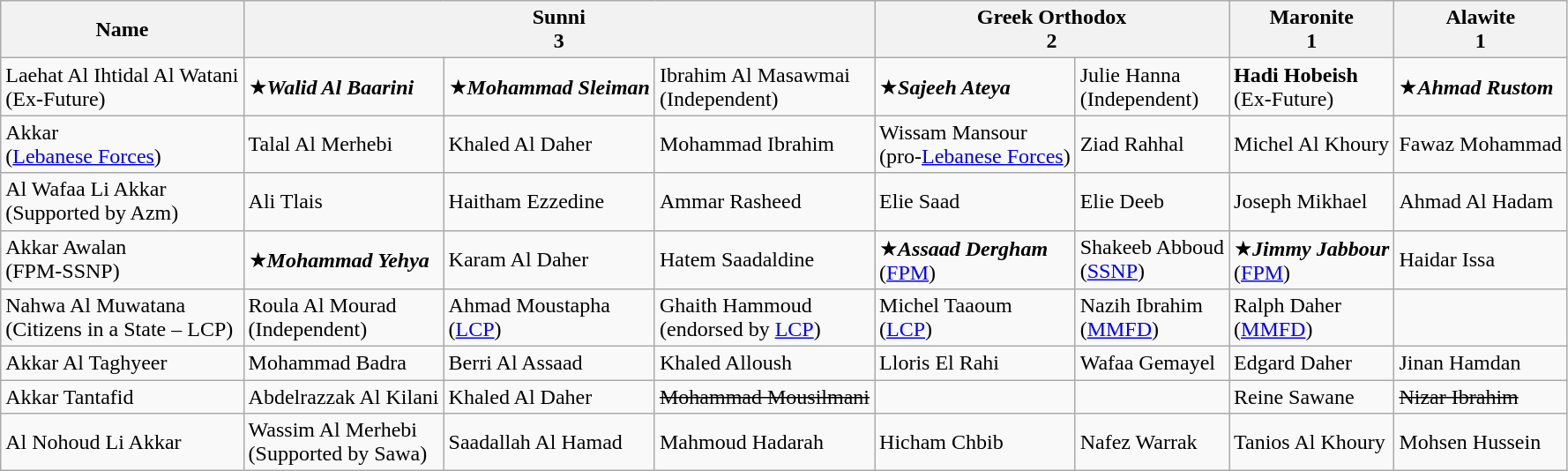<table class="wikitable">
<tr>
<th>Name</th>
<th colspan="3">Sunni<br>3</th>
<th colspan="2">Greek Orthodox<br>2</th>
<th>Maronite<br>1</th>
<th>Alawite<br>1</th>
</tr>
<tr>
<td>Laehat Al Ihtidal Al Watani<br>(Ex-Future)</td>
<td>★<strong><em>Walid Al Baarini</em></strong></td>
<td>★<strong><em>Mohammad Sleiman</em></strong></td>
<td>Ibrahim Al Masawmai<br>(Independent)</td>
<td>★<strong><em>Sajeeh Ateya</em></strong></td>
<td>Julie Hanna<br>(Independent)</td>
<td><strong>Hadi Hobeish</strong><br>(Ex-Future)</td>
<td>★<strong><em>Ahmad Rustom</em></strong></td>
</tr>
<tr>
<td>Akkar<br>(<a href='#'>Lebanese Forces</a>)</td>
<td>Talal Al Merhebi</td>
<td>Khaled Al Daher</td>
<td>Mohammad Ibrahim</td>
<td>Wissam Mansour<br>(pro-<a href='#'>Lebanese Forces</a>)</td>
<td>Ziad Rahhal</td>
<td>Michel Al Khoury</td>
<td>Fawaz Mohammad</td>
</tr>
<tr>
<td>Al Wafaa Li Akkar<br>(Supported by Azm)</td>
<td>Ali Tlais</td>
<td>Haitham Ezzedine</td>
<td>Ammar Rasheed</td>
<td>Elie Saad</td>
<td>Elie Deeb</td>
<td>Joseph Mikhael</td>
<td>Ahmad Al Hadam</td>
</tr>
<tr>
<td>Akkar Awalan<br>(FPM-SSNP)</td>
<td>★<strong><em>Mohammad Yehya</em></strong></td>
<td>Karam Al Daher</td>
<td>Hatem Saadaldine</td>
<td>★<strong><em>Assaad Dergham</em></strong><br>(<a href='#'>FPM</a>)</td>
<td>Shakeeb Abboud<br>(<a href='#'>SSNP</a>)</td>
<td>★<strong><em>Jimmy Jabbour</em></strong><br>(<a href='#'>FPM</a>)</td>
<td>Haidar Issa</td>
</tr>
<tr>
<td>Nahwa Al Muwatana<br>(Citizens in a State – LCP)</td>
<td>Roula Al Mourad<br>(Independent)</td>
<td>Ahmad Moustapha<br>(<a href='#'>LCP</a>)</td>
<td>Ghaith Hammoud<br>(endorsed by <a href='#'>LCP</a>)</td>
<td>Michel Taaoum<br>(<a href='#'>LCP</a>)</td>
<td>Nazih Ibrahim<br>(<a href='#'>MMFD</a>)</td>
<td>Ralph Daher<br>(<a href='#'>MMFD</a>)</td>
<td></td>
</tr>
<tr>
<td>Akkar Al Taghyeer</td>
<td>Mohammad Badra</td>
<td>Berri Al Assaad</td>
<td>Khaled Alloush</td>
<td>Lloris El Rahi</td>
<td>Wafaa Gemayel</td>
<td>Edgard Daher</td>
<td>Jinan Hamdan</td>
</tr>
<tr>
<td>Akkar Tantafid</td>
<td>Abdelrazzak Al Kilani</td>
<td>Khaled Al Daher</td>
<td><s>Mohammad Mousilmani</s></td>
<td></td>
<td></td>
<td>Reine Sawane</td>
<td><s>Nizar Ibrahim</s></td>
</tr>
<tr>
<td>Al Nohoud Li Akkar</td>
<td>Wassim Al Merhebi<br>(Supported by Sawa)</td>
<td>Saadallah Al Hamad</td>
<td>Mahmoud Hadarah</td>
<td>Hicham Chbib</td>
<td>Nafez Warrak</td>
<td>Tanios Al Khoury</td>
<td>Mohsen Hussein</td>
</tr>
</table>
